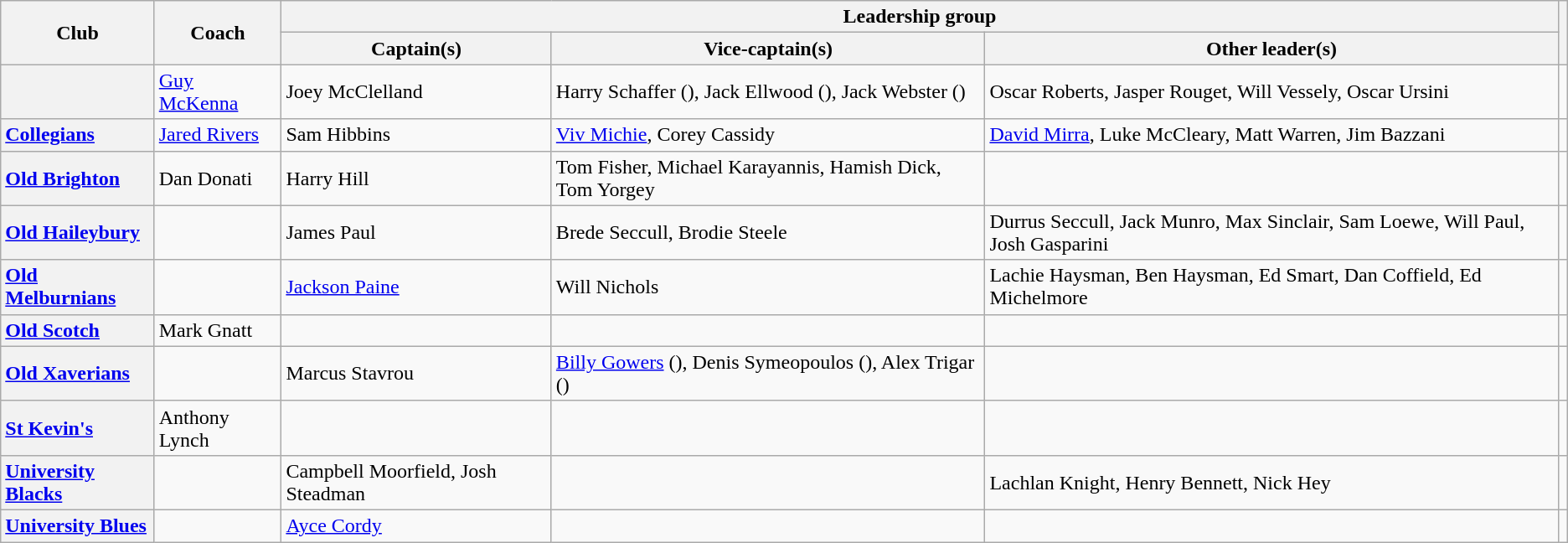<table class="wikitable plainrowheaders width:100%">
<tr>
<th rowspan=2>Club</th>
<th rowspan=2>Coach</th>
<th colspan=3>Leadership group</th>
<th rowspan=2></th>
</tr>
<tr>
<th>Captain(s)</th>
<th>Vice-captain(s)</th>
<th>Other leader(s)</th>
</tr>
<tr>
<th style="text-align:left"></th>
<td><a href='#'>Guy McKenna</a></td>
<td>Joey McClelland</td>
<td>Harry Schaffer (), Jack Ellwood (), Jack Webster ()</td>
<td>Oscar Roberts, Jasper Rouget, Will Vessely, Oscar Ursini</td>
<td align="center"></td>
</tr>
<tr>
<th style="text-align:left"><a href='#'>Collegians</a></th>
<td><a href='#'>Jared Rivers</a></td>
<td>Sam Hibbins</td>
<td><a href='#'>Viv Michie</a>, Corey Cassidy</td>
<td><a href='#'>David Mirra</a>, Luke McCleary, Matt Warren, Jim Bazzani</td>
<td align="center"></td>
</tr>
<tr>
<th style="text-align:left"><a href='#'>Old Brighton</a></th>
<td>Dan Donati</td>
<td>Harry Hill</td>
<td>Tom Fisher, Michael Karayannis, Hamish Dick, Tom Yorgey</td>
<td></td>
<td align="center"></td>
</tr>
<tr>
<th style="text-align:left"><a href='#'>Old Haileybury</a></th>
<td></td>
<td>James Paul</td>
<td>Brede Seccull, Brodie Steele</td>
<td>Durrus Seccull, Jack Munro, Max Sinclair, Sam Loewe, Will Paul, Josh Gasparini</td>
<td align="center"></td>
</tr>
<tr>
<th style="text-align:left"><a href='#'>Old Melburnians</a></th>
<td></td>
<td><a href='#'>Jackson Paine</a></td>
<td>Will Nichols</td>
<td>Lachie Haysman, Ben Haysman, Ed Smart, Dan Coffield, Ed Michelmore</td>
<td align="center"></td>
</tr>
<tr>
<th style="text-align:left"><a href='#'>Old Scotch</a></th>
<td>Mark Gnatt</td>
<td></td>
<td></td>
<td></td>
<td align="center"></td>
</tr>
<tr>
<th style="text-align:left"><a href='#'>Old Xaverians</a></th>
<td></td>
<td>Marcus Stavrou</td>
<td><a href='#'>Billy Gowers</a> (), Denis Symeopoulos (), Alex Trigar ()</td>
<td></td>
<td align="center"></td>
</tr>
<tr>
<th style="text-align:left"><a href='#'>St Kevin's</a></th>
<td>Anthony Lynch</td>
<td></td>
<td></td>
<td></td>
<td align="center"></td>
</tr>
<tr>
<th style="text-align:left"><a href='#'>University Blacks</a></th>
<td></td>
<td>Campbell Moorfield, Josh Steadman</td>
<td></td>
<td>Lachlan Knight, Henry Bennett, Nick Hey</td>
<td align="center"></td>
</tr>
<tr>
<th style="text-align:left"><a href='#'>University Blues</a></th>
<td></td>
<td><a href='#'>Ayce Cordy</a></td>
<td></td>
<td></td>
<td align="center"></td>
</tr>
</table>
